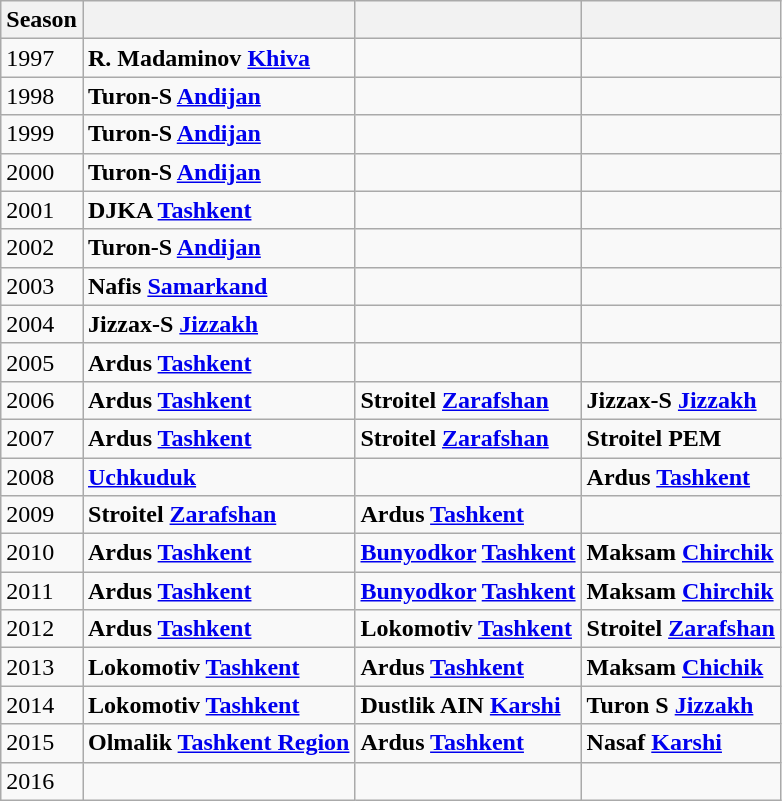<table class="wikitable">
<tr>
<th>Season</th>
<th></th>
<th></th>
<th></th>
</tr>
<tr>
<td>1997</td>
<td><strong>R. Madaminov <a href='#'>Khiva</a></strong></td>
<td></td>
<td></td>
</tr>
<tr>
<td>1998</td>
<td><strong>Turon-S <a href='#'>Andijan</a></strong></td>
<td></td>
<td></td>
</tr>
<tr>
<td>1999</td>
<td><strong>Turon-S <a href='#'>Andijan</a></strong></td>
<td></td>
<td></td>
</tr>
<tr>
<td>2000</td>
<td><strong>Turon-S <a href='#'>Andijan</a></strong></td>
<td></td>
<td></td>
</tr>
<tr>
<td>2001</td>
<td><strong>DJKA <a href='#'>Tashkent</a></strong></td>
<td></td>
<td></td>
</tr>
<tr>
<td>2002</td>
<td><strong>Turon-S <a href='#'>Andijan</a></strong></td>
<td></td>
<td></td>
</tr>
<tr>
<td>2003</td>
<td><strong>Nafis <a href='#'>Samarkand</a></strong></td>
<td></td>
<td></td>
</tr>
<tr>
<td>2004</td>
<td><strong>Jizzax-S <a href='#'>Jizzakh</a></strong></td>
<td></td>
<td></td>
</tr>
<tr>
<td>2005</td>
<td><strong>Ardus <a href='#'>Tashkent</a></strong></td>
<td></td>
<td></td>
</tr>
<tr>
<td>2006</td>
<td><strong>Ardus <a href='#'>Tashkent</a></strong></td>
<td><strong>Stroitel <a href='#'>Zarafshan</a></strong></td>
<td><strong>Jizzax-S <a href='#'>Jizzakh</a></strong></td>
</tr>
<tr>
<td>2007</td>
<td><strong>Ardus <a href='#'>Tashkent</a></strong></td>
<td><strong>Stroitel <a href='#'>Zarafshan</a></strong></td>
<td><strong>Stroitel PEM</strong></td>
</tr>
<tr>
<td>2008</td>
<td><strong><a href='#'>Uchkuduk</a></strong></td>
<td></td>
<td><strong>Ardus <a href='#'>Tashkent</a></strong></td>
</tr>
<tr>
<td>2009</td>
<td><strong>Stroitel <a href='#'>Zarafshan</a></strong></td>
<td><strong>Ardus <a href='#'>Tashkent</a></strong></td>
<td></td>
</tr>
<tr>
<td>2010</td>
<td><strong>Ardus <a href='#'>Tashkent</a></strong></td>
<td><strong><a href='#'>Bunyodkor</a> <a href='#'>Tashkent</a></strong></td>
<td><strong>Maksam <a href='#'>Chirchik</a></strong></td>
</tr>
<tr>
<td>2011</td>
<td><strong>Ardus <a href='#'>Tashkent</a></strong></td>
<td><strong><a href='#'>Bunyodkor</a> <a href='#'>Tashkent</a></strong></td>
<td><strong>Maksam <a href='#'>Chirchik</a></strong></td>
</tr>
<tr>
<td>2012</td>
<td><strong>Ardus <a href='#'>Tashkent</a></strong></td>
<td><strong>Lokomotiv <a href='#'>Tashkent</a></strong></td>
<td><strong>Stroitel <a href='#'>Zarafshan</a></strong></td>
</tr>
<tr>
<td>2013</td>
<td><strong>Lokomotiv <a href='#'>Tashkent</a></strong></td>
<td><strong>Ardus <a href='#'>Tashkent</a></strong></td>
<td><strong>Maksam <a href='#'>Chichik</a></strong></td>
</tr>
<tr>
<td>2014</td>
<td><strong>Lokomotiv <a href='#'>Tashkent</a></strong></td>
<td><strong>Dustlik AIN <a href='#'>Karshi</a></strong></td>
<td><strong>Turon S <a href='#'>Jizzakh</a></strong></td>
</tr>
<tr>
<td>2015</td>
<td><strong>Olmalik <a href='#'>Tashkent Region</a></strong></td>
<td><strong>Ardus <a href='#'>Tashkent</a></strong></td>
<td><strong>Nasaf <a href='#'>Karshi</a></strong></td>
</tr>
<tr>
<td>2016</td>
<td><strong></strong></td>
<td><strong></strong></td>
<td><strong></strong></td>
</tr>
</table>
